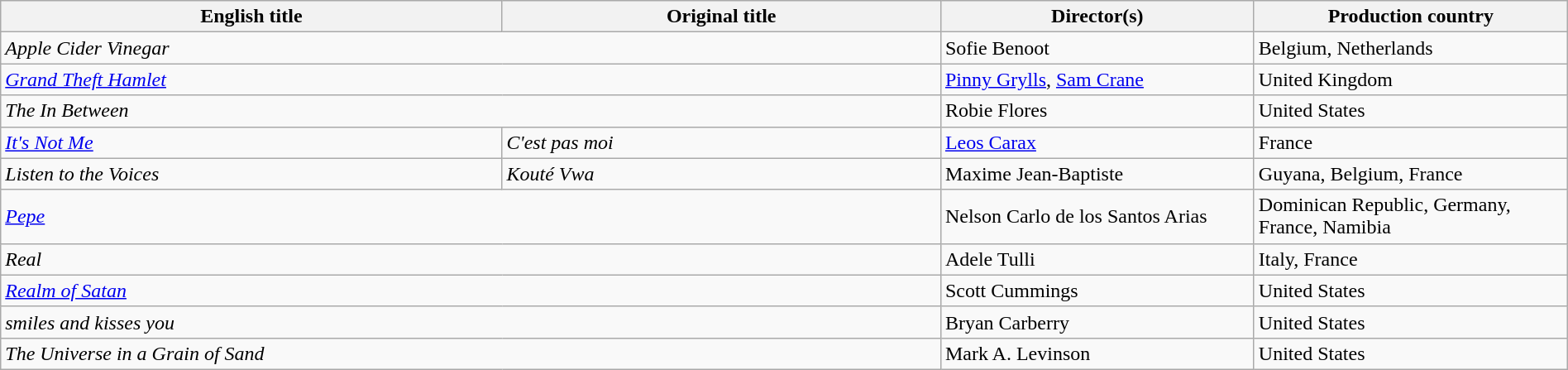<table class="sortable wikitable" width="100%" cellpadding="5">
<tr>
<th scope="col" width="32%">English title</th>
<th scope="col" width="28%">Original title</th>
<th scope="col" width="20%">Director(s)</th>
<th scope="col" width="20%">Production country</th>
</tr>
<tr>
<td colspan=2><em>Apple Cider Vinegar</em></td>
<td>Sofie Benoot</td>
<td>Belgium, Netherlands</td>
</tr>
<tr>
<td colspan=2><em><a href='#'>Grand Theft Hamlet</a></em></td>
<td><a href='#'>Pinny Grylls</a>, <a href='#'>Sam Crane</a></td>
<td>United Kingdom</td>
</tr>
<tr>
<td colspan=2><em>The In Between</em></td>
<td>Robie Flores</td>
<td>United States</td>
</tr>
<tr>
<td><em><a href='#'>It's Not Me</a></em></td>
<td><em>C'est pas moi</em></td>
<td><a href='#'>Leos Carax</a></td>
<td>France</td>
</tr>
<tr>
<td><em>Listen to the Voices</em></td>
<td><em>Kouté Vwa</em></td>
<td>Maxime Jean-Baptiste</td>
<td>Guyana, Belgium, France</td>
</tr>
<tr>
<td colspan=2><em><a href='#'>Pepe</a></em></td>
<td>Nelson Carlo de los Santos Arias</td>
<td>Dominican Republic, Germany, France, Namibia</td>
</tr>
<tr>
<td colspan=2><em>Real</em></td>
<td>Adele Tulli</td>
<td>Italy, France</td>
</tr>
<tr>
<td colspan=2><em><a href='#'>Realm of Satan</a></em></td>
<td>Scott Cummings</td>
<td>United States</td>
</tr>
<tr>
<td colspan=2><em>smiles and kisses you</em></td>
<td>Bryan Carberry</td>
<td>United States</td>
</tr>
<tr>
<td colspan=2><em>The Universe in a Grain of Sand</em></td>
<td>Mark A. Levinson</td>
<td>United States</td>
</tr>
</table>
